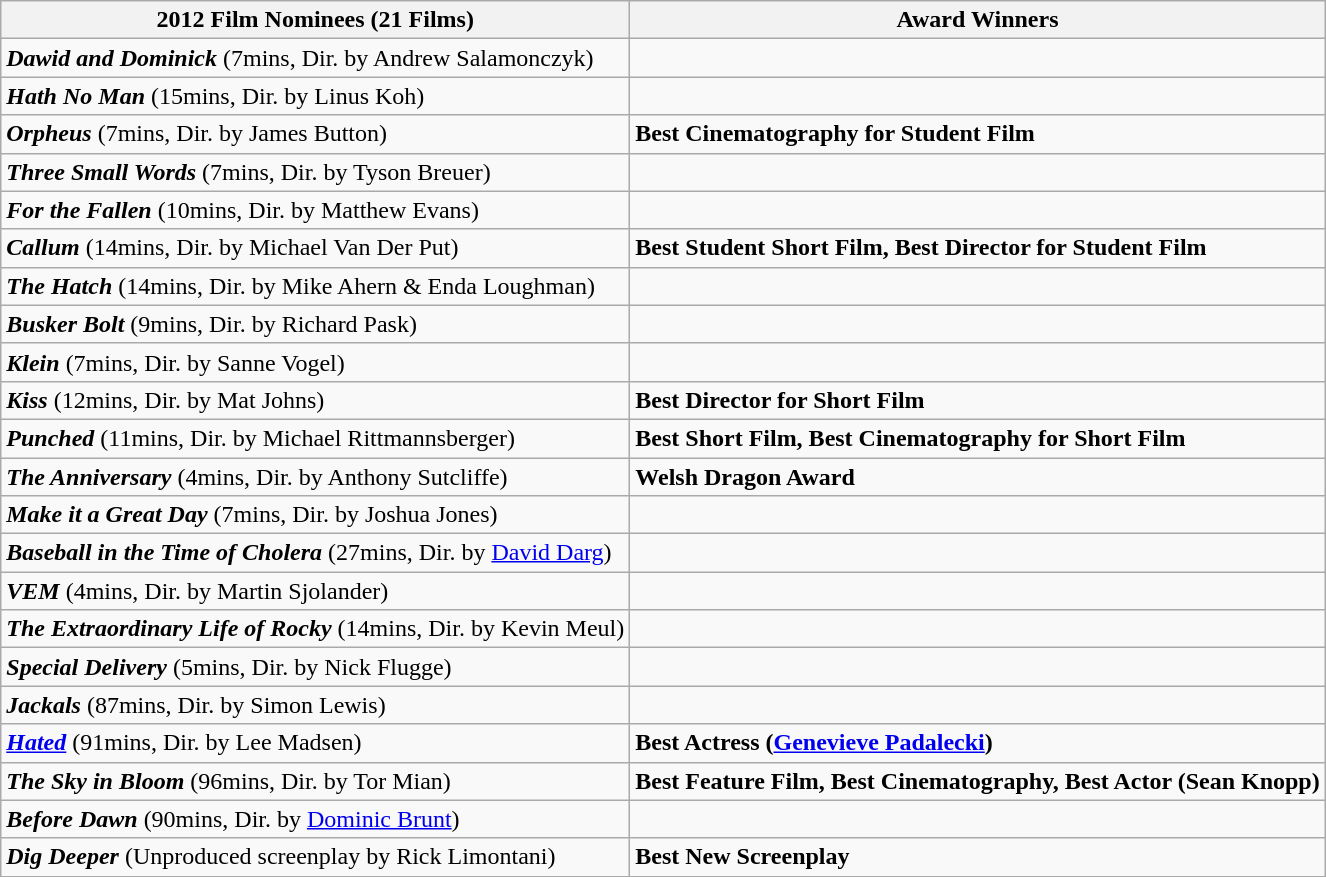<table class="wikitable mw-collapsible mw-collapsed">
<tr>
<th><strong>2012 Film Nominees (21 Films)</strong></th>
<th><strong>Award Winners</strong></th>
</tr>
<tr>
<td><strong><em>Dawid and Dominick</em></strong> (7mins, Dir. by Andrew Salamonczyk)</td>
<td></td>
</tr>
<tr>
<td><strong><em>Hath No Man</em></strong> (15mins, Dir. by Linus Koh)</td>
<td></td>
</tr>
<tr>
<td><strong><em>Orpheus</em></strong> (7mins, Dir. by James Button)</td>
<td><strong>Best Cinematography for Student Film</strong></td>
</tr>
<tr>
<td><strong><em>Three Small Words</em></strong> (7mins, Dir. by Tyson Breuer)</td>
<td></td>
</tr>
<tr>
<td><strong><em>For the Fallen</em></strong> (10mins, Dir. by Matthew Evans)</td>
<td></td>
</tr>
<tr>
<td><strong><em>Callum</em></strong> (14mins, Dir. by Michael Van Der Put)</td>
<td><strong>Best Student Short Film, Best Director for Student Film</strong></td>
</tr>
<tr>
<td><strong><em>The Hatch</em></strong> (14mins, Dir. by Mike Ahern & Enda Loughman)</td>
<td></td>
</tr>
<tr>
<td><strong><em>Busker Bolt</em></strong> (9mins, Dir. by Richard Pask)</td>
<td></td>
</tr>
<tr>
<td><strong><em>Klein</em></strong> (7mins, Dir. by Sanne Vogel)</td>
<td></td>
</tr>
<tr>
<td><strong><em>Kiss</em></strong> (12mins, Dir. by Mat Johns)</td>
<td><strong>Best Director for Short Film</strong></td>
</tr>
<tr>
<td><strong><em>Punched</em></strong> (11mins, Dir. by Michael Rittmannsberger)</td>
<td><strong>Best Short Film, Best Cinematography for Short Film</strong></td>
</tr>
<tr>
<td><strong><em>The Anniversary</em></strong> (4mins, Dir. by Anthony Sutcliffe)</td>
<td><strong>Welsh Dragon Award</strong></td>
</tr>
<tr>
<td><strong><em>Make it a Great Day</em></strong> (7mins, Dir. by Joshua Jones)</td>
<td></td>
</tr>
<tr>
<td><strong><em>Baseball in the Time of Cholera</em></strong> (27mins, Dir. by <a href='#'>David Darg</a>)</td>
<td></td>
</tr>
<tr>
<td><strong><em>VEM</em></strong> (4mins, Dir. by Martin Sjolander)</td>
<td></td>
</tr>
<tr>
<td><strong><em>The Extraordinary Life of Rocky</em></strong> (14mins, Dir. by Kevin Meul)</td>
<td></td>
</tr>
<tr>
<td><strong><em>Special Delivery</em></strong> (5mins, Dir. by Nick Flugge)</td>
<td></td>
</tr>
<tr>
<td><strong><em>Jackals</em></strong> (87mins, Dir. by Simon Lewis)</td>
<td></td>
</tr>
<tr>
<td><strong><em><a href='#'>Hated</a></em></strong> (91mins, Dir. by Lee Madsen)</td>
<td><strong>Best Actress (<a href='#'>Genevieve Padalecki</a>)</strong></td>
</tr>
<tr>
<td><strong><em>The Sky in Bloom</em></strong> (96mins, Dir. by Tor Mian)</td>
<td><strong>Best Feature Film, Best Cinematography, Best Actor (Sean Knopp)</strong></td>
</tr>
<tr>
<td><strong><em>Before Dawn</em></strong> (90mins, Dir. by <a href='#'>Dominic Brunt</a>)</td>
<td></td>
</tr>
<tr>
<td><strong><em>Dig Deeper</em></strong> (Unproduced screenplay by Rick Limontani)</td>
<td><strong>Best New Screenplay</strong></td>
</tr>
</table>
